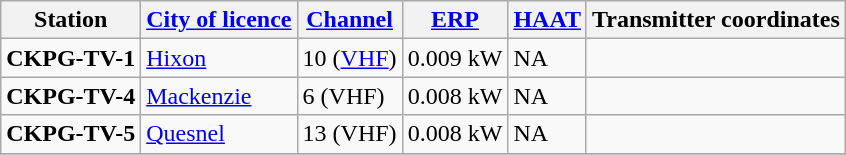<table class="wikitable">
<tr>
<th>Station</th>
<th><a href='#'>City of licence</a></th>
<th><a href='#'>Channel</a></th>
<th><a href='#'>ERP</a></th>
<th><a href='#'>HAAT</a></th>
<th>Transmitter coordinates</th>
</tr>
<tr style="vertical-align: top; text-align: left;">
<td><strong>CKPG-TV-1</strong></td>
<td><a href='#'>Hixon</a></td>
<td>10 (<a href='#'>VHF</a>)</td>
<td>0.009 kW</td>
<td>NA</td>
<td></td>
</tr>
<tr style="vertical-align: top; text-align: left;">
<td><strong>CKPG-TV-4</strong></td>
<td><a href='#'>Mackenzie</a></td>
<td>6 (VHF)</td>
<td>0.008 kW</td>
<td>NA</td>
<td></td>
</tr>
<tr style="vertical-align: top; text-align: left;">
<td><strong>CKPG-TV-5</strong></td>
<td><a href='#'>Quesnel</a></td>
<td>13 (VHF)</td>
<td>0.008 kW</td>
<td>NA</td>
<td></td>
</tr>
<tr style="vertical-align: top; text-align: left;">
</tr>
</table>
